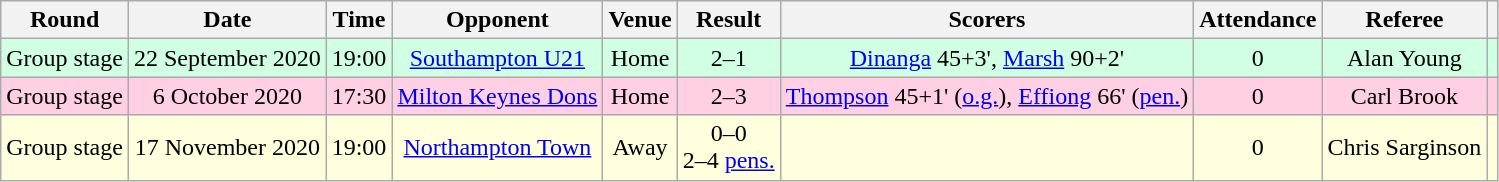<table class="wikitable" style="text-align:center">
<tr>
<th>Round</th>
<th>Date</th>
<th>Time</th>
<th>Opponent</th>
<th>Venue</th>
<th>Result</th>
<th>Scorers</th>
<th>Attendance</th>
<th>Referee</th>
<th></th>
</tr>
<tr style="background-color: #d0ffe3;">
<td>Group stage</td>
<td>22 September 2020</td>
<td>19:00</td>
<td><a href='#'>Southampton U21</a></td>
<td>Home</td>
<td>2–1</td>
<td><a href='#'>Dinanga</a> 45+3', <a href='#'>Marsh</a> 90+2'</td>
<td>0</td>
<td>Alan Young</td>
<td></td>
</tr>
<tr style="background-color: #ffd0e3;">
<td>Group stage</td>
<td>6 October 2020</td>
<td>17:30</td>
<td><a href='#'>Milton Keynes Dons</a></td>
<td>Home</td>
<td>2–3</td>
<td><a href='#'>Thompson</a> 45+1' (<a href='#'>o.g.</a>), <a href='#'>Effiong</a> 66' (<a href='#'>pen.</a>)</td>
<td>0</td>
<td>Carl Brook</td>
<td></td>
</tr>
<tr style="background-color: #ffffdd;">
<td>Group stage</td>
<td>17 November 2020</td>
<td>19:00</td>
<td><a href='#'>Northampton Town</a></td>
<td>Away</td>
<td>0–0<br>2–4 <a href='#'>pens.</a></td>
<td></td>
<td>0</td>
<td>Chris Sarginson</td>
<td></td>
</tr>
</table>
